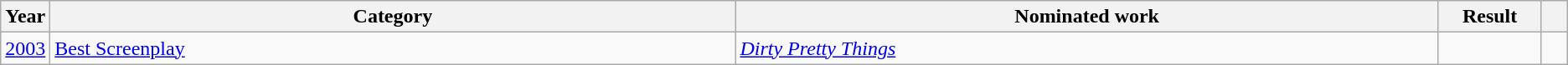<table class="wikitable sortable">
<tr>
<th scope="col" style="width:1em;">Year</th>
<th scope="col" style="width:39em;">Category</th>
<th scope="col" style="width:40em;">Nominated work</th>
<th scope="col" style="width:5em;">Result</th>
<th scope="col" style="width:1em;"class="unsortable"></th>
</tr>
<tr>
<td><a href='#'>2003</a></td>
<td><a href='#'>Best Screenplay</a></td>
<td><em><a href='#'>Dirty Pretty Things</a></em></td>
<td></td>
<td></td>
</tr>
</table>
